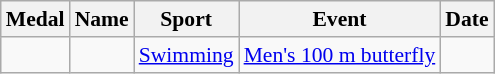<table class="wikitable sortable" style="font-size:90%">
<tr>
<th>Medal</th>
<th>Name</th>
<th>Sport</th>
<th>Event</th>
<th>Date</th>
</tr>
<tr>
<td></td>
<td></td>
<td><a href='#'>Swimming</a></td>
<td><a href='#'>Men's 100 m butterfly</a></td>
<td></td>
</tr>
</table>
